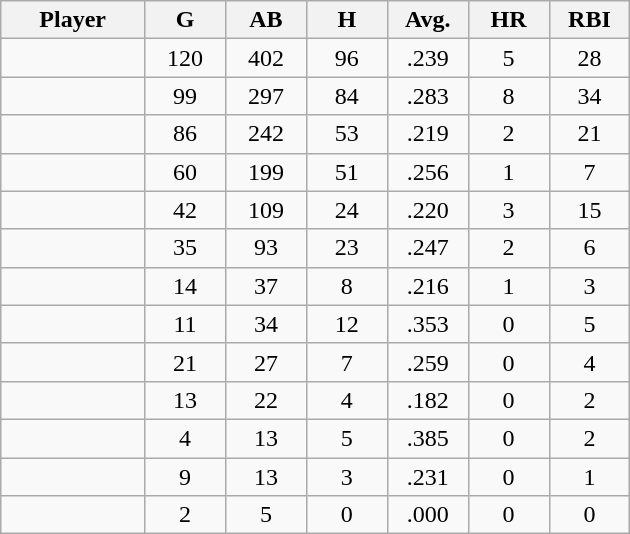<table class="wikitable sortable">
<tr>
<th bgcolor="#DDDDFF" width="16%">Player</th>
<th bgcolor="#DDDDFF" width="9%">G</th>
<th bgcolor="#DDDDFF" width="9%">AB</th>
<th bgcolor="#DDDDFF" width="9%">H</th>
<th bgcolor="#DDDDFF" width="9%">Avg.</th>
<th bgcolor="#DDDDFF" width="9%">HR</th>
<th bgcolor="#DDDDFF" width="9%">RBI</th>
</tr>
<tr align="center">
<td></td>
<td>120</td>
<td>402</td>
<td>96</td>
<td>.239</td>
<td>5</td>
<td>28</td>
</tr>
<tr align="center">
<td></td>
<td>99</td>
<td>297</td>
<td>84</td>
<td>.283</td>
<td>8</td>
<td>34</td>
</tr>
<tr align="center">
<td></td>
<td>86</td>
<td>242</td>
<td>53</td>
<td>.219</td>
<td>2</td>
<td>21</td>
</tr>
<tr align="center">
<td></td>
<td>60</td>
<td>199</td>
<td>51</td>
<td>.256</td>
<td>1</td>
<td>7</td>
</tr>
<tr align="center">
<td></td>
<td>42</td>
<td>109</td>
<td>24</td>
<td>.220</td>
<td>3</td>
<td>15</td>
</tr>
<tr align="center">
<td></td>
<td>35</td>
<td>93</td>
<td>23</td>
<td>.247</td>
<td>2</td>
<td>6</td>
</tr>
<tr align="center">
<td></td>
<td>14</td>
<td>37</td>
<td>8</td>
<td>.216</td>
<td>1</td>
<td>3</td>
</tr>
<tr align="center">
<td></td>
<td>11</td>
<td>34</td>
<td>12</td>
<td>.353</td>
<td>0</td>
<td>5</td>
</tr>
<tr align="center">
<td></td>
<td>21</td>
<td>27</td>
<td>7</td>
<td>.259</td>
<td>0</td>
<td>4</td>
</tr>
<tr align="center">
<td></td>
<td>13</td>
<td>22</td>
<td>4</td>
<td>.182</td>
<td>0</td>
<td>2</td>
</tr>
<tr align="center">
<td></td>
<td>4</td>
<td>13</td>
<td>5</td>
<td>.385</td>
<td>0</td>
<td>2</td>
</tr>
<tr align="center">
<td></td>
<td>9</td>
<td>13</td>
<td>3</td>
<td>.231</td>
<td>0</td>
<td>1</td>
</tr>
<tr align="center">
<td></td>
<td>2</td>
<td>5</td>
<td>0</td>
<td>.000</td>
<td>0</td>
<td>0</td>
</tr>
</table>
